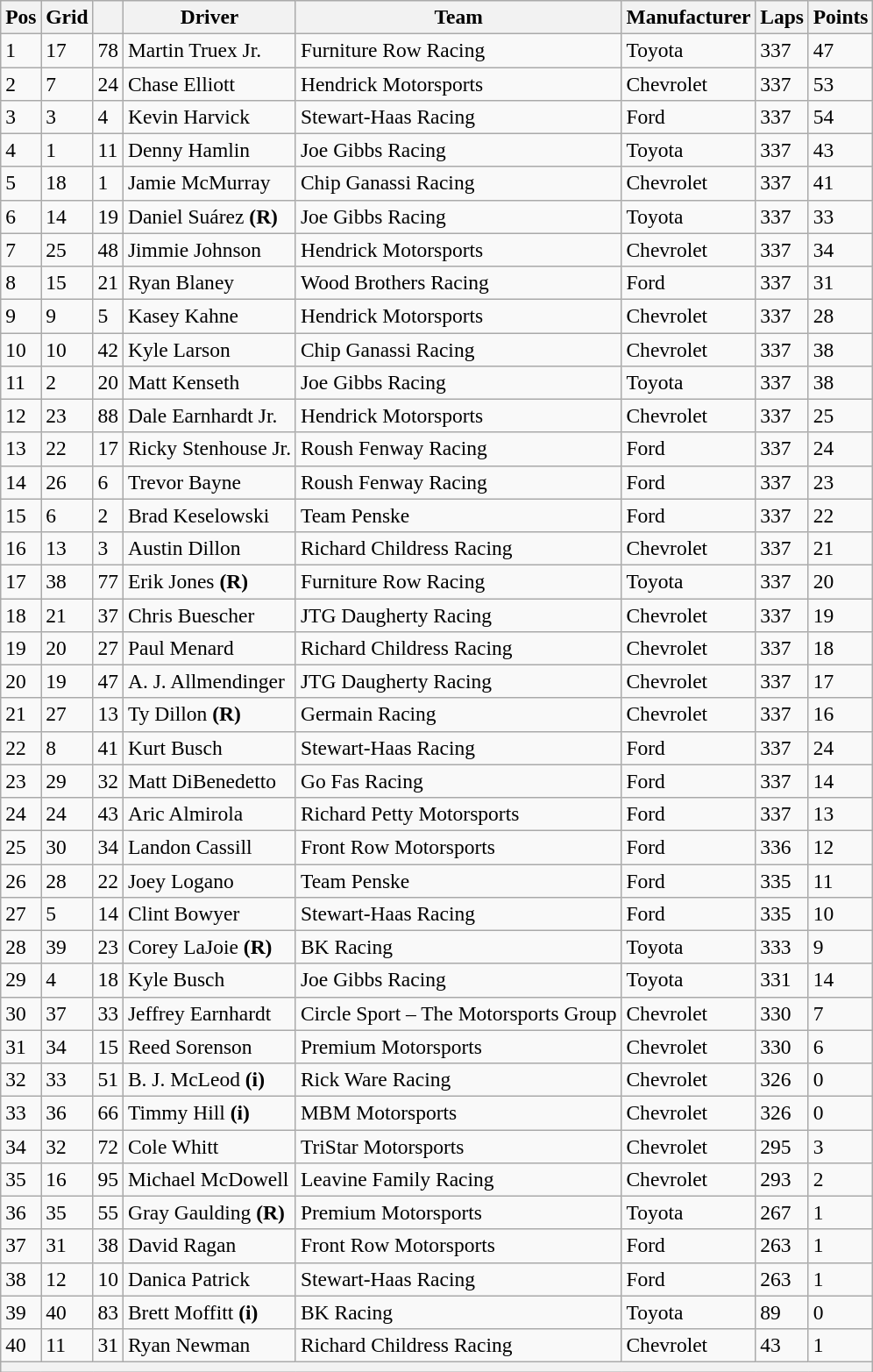<table class="wikitable" style="font-size:98%">
<tr>
<th>Pos</th>
<th>Grid</th>
<th></th>
<th>Driver</th>
<th>Team</th>
<th>Manufacturer</th>
<th>Laps</th>
<th>Points</th>
</tr>
<tr>
<td>1</td>
<td>17</td>
<td>78</td>
<td>Martin Truex Jr.</td>
<td>Furniture Row Racing</td>
<td>Toyota</td>
<td>337</td>
<td>47</td>
</tr>
<tr>
<td>2</td>
<td>7</td>
<td>24</td>
<td>Chase Elliott</td>
<td>Hendrick Motorsports</td>
<td>Chevrolet</td>
<td>337</td>
<td>53</td>
</tr>
<tr>
<td>3</td>
<td>3</td>
<td>4</td>
<td>Kevin Harvick</td>
<td>Stewart-Haas Racing</td>
<td>Ford</td>
<td>337</td>
<td>54</td>
</tr>
<tr>
<td>4</td>
<td>1</td>
<td>11</td>
<td>Denny Hamlin</td>
<td>Joe Gibbs Racing</td>
<td>Toyota</td>
<td>337</td>
<td>43</td>
</tr>
<tr>
<td>5</td>
<td>18</td>
<td>1</td>
<td>Jamie McMurray</td>
<td>Chip Ganassi Racing</td>
<td>Chevrolet</td>
<td>337</td>
<td>41</td>
</tr>
<tr>
<td>6</td>
<td>14</td>
<td>19</td>
<td>Daniel Suárez <strong>(R)</strong></td>
<td>Joe Gibbs Racing</td>
<td>Toyota</td>
<td>337</td>
<td>33</td>
</tr>
<tr>
<td>7</td>
<td>25</td>
<td>48</td>
<td>Jimmie Johnson</td>
<td>Hendrick Motorsports</td>
<td>Chevrolet</td>
<td>337</td>
<td>34</td>
</tr>
<tr>
<td>8</td>
<td>15</td>
<td>21</td>
<td>Ryan Blaney</td>
<td>Wood Brothers Racing</td>
<td>Ford</td>
<td>337</td>
<td>31</td>
</tr>
<tr>
<td>9</td>
<td>9</td>
<td>5</td>
<td>Kasey Kahne</td>
<td>Hendrick Motorsports</td>
<td>Chevrolet</td>
<td>337</td>
<td>28</td>
</tr>
<tr>
<td>10</td>
<td>10</td>
<td>42</td>
<td>Kyle Larson</td>
<td>Chip Ganassi Racing</td>
<td>Chevrolet</td>
<td>337</td>
<td>38</td>
</tr>
<tr>
<td>11</td>
<td>2</td>
<td>20</td>
<td>Matt Kenseth</td>
<td>Joe Gibbs Racing</td>
<td>Toyota</td>
<td>337</td>
<td>38</td>
</tr>
<tr>
<td>12</td>
<td>23</td>
<td>88</td>
<td>Dale Earnhardt Jr.</td>
<td>Hendrick Motorsports</td>
<td>Chevrolet</td>
<td>337</td>
<td>25</td>
</tr>
<tr>
<td>13</td>
<td>22</td>
<td>17</td>
<td>Ricky Stenhouse Jr.</td>
<td>Roush Fenway Racing</td>
<td>Ford</td>
<td>337</td>
<td>24</td>
</tr>
<tr>
<td>14</td>
<td>26</td>
<td>6</td>
<td>Trevor Bayne</td>
<td>Roush Fenway Racing</td>
<td>Ford</td>
<td>337</td>
<td>23</td>
</tr>
<tr>
<td>15</td>
<td>6</td>
<td>2</td>
<td>Brad Keselowski</td>
<td>Team Penske</td>
<td>Ford</td>
<td>337</td>
<td>22</td>
</tr>
<tr>
<td>16</td>
<td>13</td>
<td>3</td>
<td>Austin Dillon</td>
<td>Richard Childress Racing</td>
<td>Chevrolet</td>
<td>337</td>
<td>21</td>
</tr>
<tr>
<td>17</td>
<td>38</td>
<td>77</td>
<td>Erik Jones <strong>(R)</strong></td>
<td>Furniture Row Racing</td>
<td>Toyota</td>
<td>337</td>
<td>20</td>
</tr>
<tr>
<td>18</td>
<td>21</td>
<td>37</td>
<td>Chris Buescher</td>
<td>JTG Daugherty Racing</td>
<td>Chevrolet</td>
<td>337</td>
<td>19</td>
</tr>
<tr>
<td>19</td>
<td>20</td>
<td>27</td>
<td>Paul Menard</td>
<td>Richard Childress Racing</td>
<td>Chevrolet</td>
<td>337</td>
<td>18</td>
</tr>
<tr>
<td>20</td>
<td>19</td>
<td>47</td>
<td>A. J. Allmendinger</td>
<td>JTG Daugherty Racing</td>
<td>Chevrolet</td>
<td>337</td>
<td>17</td>
</tr>
<tr>
<td>21</td>
<td>27</td>
<td>13</td>
<td>Ty Dillon <strong>(R)</strong></td>
<td>Germain Racing</td>
<td>Chevrolet</td>
<td>337</td>
<td>16</td>
</tr>
<tr>
<td>22</td>
<td>8</td>
<td>41</td>
<td>Kurt Busch</td>
<td>Stewart-Haas Racing</td>
<td>Ford</td>
<td>337</td>
<td>24</td>
</tr>
<tr>
<td>23</td>
<td>29</td>
<td>32</td>
<td>Matt DiBenedetto</td>
<td>Go Fas Racing</td>
<td>Ford</td>
<td>337</td>
<td>14</td>
</tr>
<tr>
<td>24</td>
<td>24</td>
<td>43</td>
<td>Aric Almirola</td>
<td>Richard Petty Motorsports</td>
<td>Ford</td>
<td>337</td>
<td>13</td>
</tr>
<tr>
<td>25</td>
<td>30</td>
<td>34</td>
<td>Landon Cassill</td>
<td>Front Row Motorsports</td>
<td>Ford</td>
<td>336</td>
<td>12</td>
</tr>
<tr>
<td>26</td>
<td>28</td>
<td>22</td>
<td>Joey Logano</td>
<td>Team Penske</td>
<td>Ford</td>
<td>335</td>
<td>11</td>
</tr>
<tr>
<td>27</td>
<td>5</td>
<td>14</td>
<td>Clint Bowyer</td>
<td>Stewart-Haas Racing</td>
<td>Ford</td>
<td>335</td>
<td>10</td>
</tr>
<tr>
<td>28</td>
<td>39</td>
<td>23</td>
<td>Corey LaJoie <strong>(R)</strong></td>
<td>BK Racing</td>
<td>Toyota</td>
<td>333</td>
<td>9</td>
</tr>
<tr>
<td>29</td>
<td>4</td>
<td>18</td>
<td>Kyle Busch</td>
<td>Joe Gibbs Racing</td>
<td>Toyota</td>
<td>331</td>
<td>14</td>
</tr>
<tr>
<td>30</td>
<td>37</td>
<td>33</td>
<td>Jeffrey Earnhardt</td>
<td>Circle Sport – The Motorsports Group</td>
<td>Chevrolet</td>
<td>330</td>
<td>7</td>
</tr>
<tr>
<td>31</td>
<td>34</td>
<td>15</td>
<td>Reed Sorenson</td>
<td>Premium Motorsports</td>
<td>Chevrolet</td>
<td>330</td>
<td>6</td>
</tr>
<tr>
<td>32</td>
<td>33</td>
<td>51</td>
<td>B. J. McLeod <strong>(i)</strong></td>
<td>Rick Ware Racing</td>
<td>Chevrolet</td>
<td>326</td>
<td>0</td>
</tr>
<tr>
<td>33</td>
<td>36</td>
<td>66</td>
<td>Timmy Hill <strong>(i)</strong></td>
<td>MBM Motorsports</td>
<td>Chevrolet</td>
<td>326</td>
<td>0</td>
</tr>
<tr>
<td>34</td>
<td>32</td>
<td>72</td>
<td>Cole Whitt</td>
<td>TriStar Motorsports</td>
<td>Chevrolet</td>
<td>295</td>
<td>3</td>
</tr>
<tr>
<td>35</td>
<td>16</td>
<td>95</td>
<td>Michael McDowell</td>
<td>Leavine Family Racing</td>
<td>Chevrolet</td>
<td>293</td>
<td>2</td>
</tr>
<tr>
<td>36</td>
<td>35</td>
<td>55</td>
<td>Gray Gaulding <strong>(R)</strong></td>
<td>Premium Motorsports</td>
<td>Toyota</td>
<td>267</td>
<td>1</td>
</tr>
<tr>
<td>37</td>
<td>31</td>
<td>38</td>
<td>David Ragan</td>
<td>Front Row Motorsports</td>
<td>Ford</td>
<td>263</td>
<td>1</td>
</tr>
<tr>
<td>38</td>
<td>12</td>
<td>10</td>
<td>Danica Patrick</td>
<td>Stewart-Haas Racing</td>
<td>Ford</td>
<td>263</td>
<td>1</td>
</tr>
<tr>
<td>39</td>
<td>40</td>
<td>83</td>
<td>Brett Moffitt <strong>(i)</strong></td>
<td>BK Racing</td>
<td>Toyota</td>
<td>89</td>
<td>0</td>
</tr>
<tr>
<td>40</td>
<td>11</td>
<td>31</td>
<td>Ryan Newman</td>
<td>Richard Childress Racing</td>
<td>Chevrolet</td>
<td>43</td>
<td>1</td>
</tr>
<tr>
<th colspan="8"></th>
</tr>
</table>
